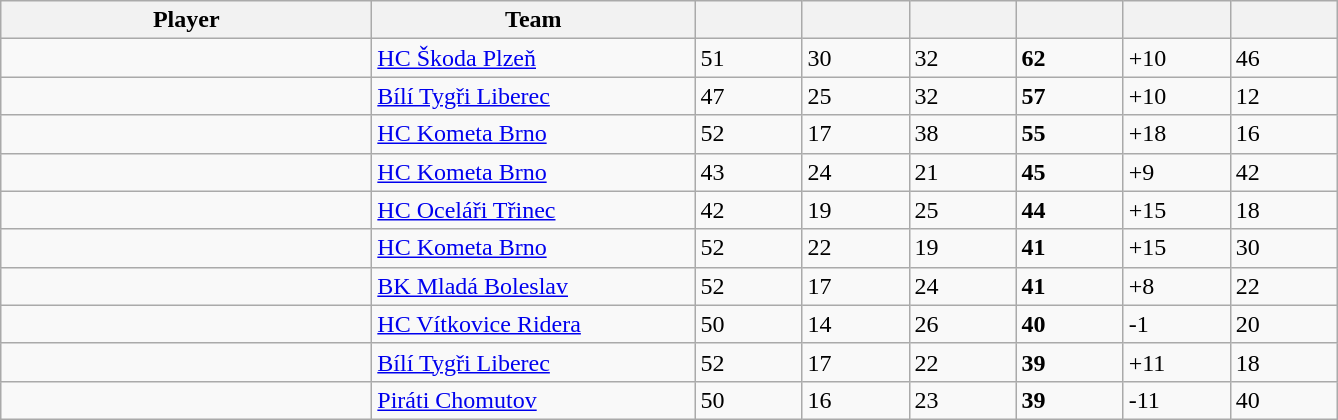<table class="wikitable sortable">
<tr>
<th style="width: 15em;">Player</th>
<th style="width: 13em;">Team</th>
<th style="width: 4em;"></th>
<th style="width: 4em;"></th>
<th style="width: 4em;"></th>
<th style="width: 4em;"></th>
<th style="width: 4em;"></th>
<th style="width: 4em;"></th>
</tr>
<tr>
<td> </td>
<td><a href='#'>HC Škoda Plzeň</a></td>
<td>51</td>
<td>30</td>
<td>32</td>
<td><strong>62</strong></td>
<td>+10</td>
<td>46</td>
</tr>
<tr>
<td> </td>
<td><a href='#'>Bílí Tygři Liberec</a></td>
<td>47</td>
<td>25</td>
<td>32</td>
<td><strong>57</strong></td>
<td>+10</td>
<td>12</td>
</tr>
<tr>
<td> </td>
<td><a href='#'>HC Kometa Brno</a></td>
<td>52</td>
<td>17</td>
<td>38</td>
<td><strong>55</strong></td>
<td>+18</td>
<td>16</td>
</tr>
<tr>
<td> </td>
<td><a href='#'>HC Kometa Brno</a></td>
<td>43</td>
<td>24</td>
<td>21</td>
<td><strong>45</strong></td>
<td>+9</td>
<td>42</td>
</tr>
<tr>
<td> </td>
<td><a href='#'>HC Oceláři Třinec</a></td>
<td>42</td>
<td>19</td>
<td>25</td>
<td><strong>44</strong></td>
<td>+15</td>
<td>18</td>
</tr>
<tr>
<td> </td>
<td><a href='#'>HC Kometa Brno</a></td>
<td>52</td>
<td>22</td>
<td>19</td>
<td><strong>41</strong></td>
<td>+15</td>
<td>30</td>
</tr>
<tr>
<td> </td>
<td><a href='#'>BK Mladá Boleslav</a></td>
<td>52</td>
<td>17</td>
<td>24</td>
<td><strong>41</strong></td>
<td>+8</td>
<td>22</td>
</tr>
<tr>
<td> </td>
<td><a href='#'>HC Vítkovice Ridera</a></td>
<td>50</td>
<td>14</td>
<td>26</td>
<td><strong>40</strong></td>
<td>-1</td>
<td>20</td>
</tr>
<tr>
<td> </td>
<td><a href='#'>Bílí Tygři Liberec</a></td>
<td>52</td>
<td>17</td>
<td>22</td>
<td><strong>39</strong></td>
<td>+11</td>
<td>18</td>
</tr>
<tr>
<td> </td>
<td><a href='#'>Piráti Chomutov</a></td>
<td>50</td>
<td>16</td>
<td>23</td>
<td><strong>39</strong></td>
<td>-11</td>
<td>40</td>
</tr>
</table>
